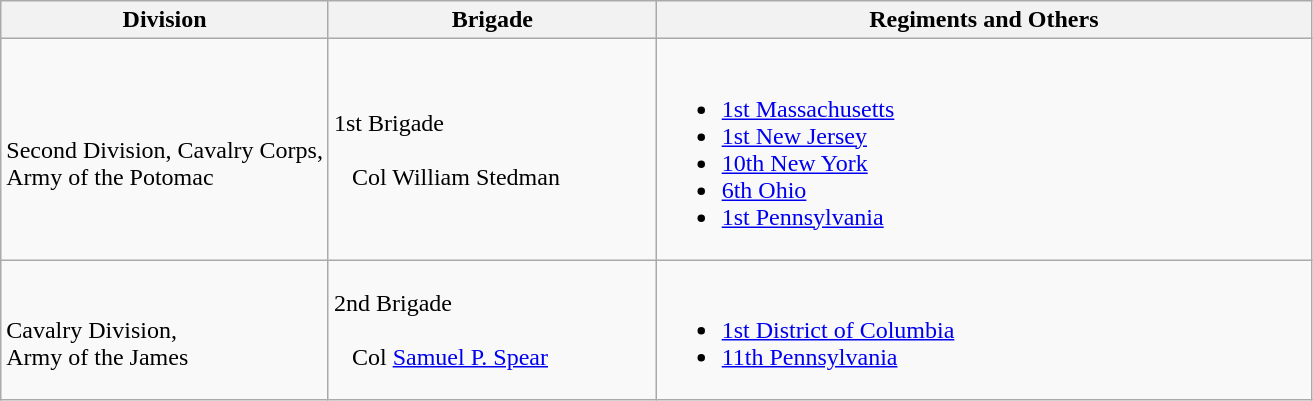<table class="wikitable">
<tr>
<th width=25%>Division</th>
<th width=25%>Brigade</th>
<th>Regiments and Others</th>
</tr>
<tr>
<td rowspan=1><br>Second Division, Cavalry Corps,
<br>
Army of the Potomac</td>
<td>1st Brigade<br><br>  
Col William Stedman</td>
<td><br><ul><li><a href='#'>1st Massachusetts</a></li><li><a href='#'>1st New Jersey</a></li><li><a href='#'>10th New York</a></li><li><a href='#'>6th Ohio</a></li><li><a href='#'>1st Pennsylvania</a></li></ul></td>
</tr>
<tr>
<td rowspan=1><br>Cavalry Division,
<br>
Army of the James</td>
<td>2nd Brigade<br><br>  
Col <a href='#'>Samuel P. Spear</a></td>
<td><br><ul><li><a href='#'>1st District of Columbia</a></li><li><a href='#'>11th Pennsylvania</a></li></ul></td>
</tr>
</table>
